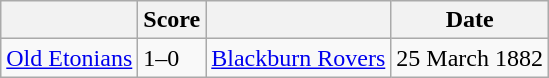<table class="wikitable">
<tr>
<th></th>
<th>Score</th>
<th></th>
<th>Date</th>
</tr>
<tr>
<td><a href='#'>Old Etonians</a></td>
<td>1–0</td>
<td><a href='#'>Blackburn Rovers</a></td>
<td>25 March 1882</td>
</tr>
</table>
